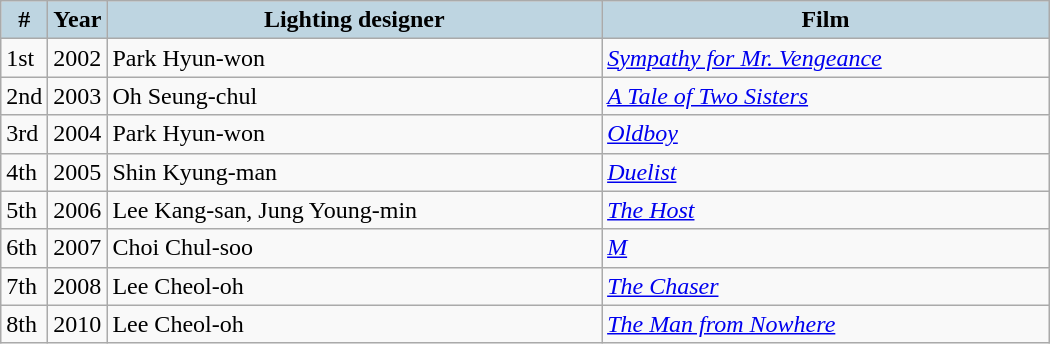<table class="wikitable" style="width:700px">
<tr>
<th style="background:#BED5E1; width:10px">#</th>
<th style="background:#BED5E1; width:10px">Year</th>
<th style="background:#BED5E1;">Lighting designer</th>
<th style="background:#BED5E1;">Film</th>
</tr>
<tr>
<td>1st</td>
<td>2002</td>
<td>Park Hyun-won</td>
<td><em><a href='#'>Sympathy for Mr. Vengeance</a></em></td>
</tr>
<tr>
<td>2nd</td>
<td>2003</td>
<td>Oh Seung-chul</td>
<td><em><a href='#'>A Tale of Two Sisters</a></em></td>
</tr>
<tr>
<td>3rd</td>
<td>2004</td>
<td>Park Hyun-won</td>
<td><em><a href='#'>Oldboy</a></em></td>
</tr>
<tr>
<td>4th</td>
<td>2005</td>
<td>Shin Kyung-man</td>
<td><em><a href='#'>Duelist</a></em></td>
</tr>
<tr>
<td>5th</td>
<td>2006</td>
<td>Lee Kang-san, Jung Young-min</td>
<td><em><a href='#'>The Host</a></em></td>
</tr>
<tr>
<td>6th</td>
<td>2007</td>
<td>Choi Chul-soo</td>
<td><em><a href='#'>M</a></em></td>
</tr>
<tr>
<td>7th</td>
<td>2008</td>
<td>Lee Cheol-oh</td>
<td><em><a href='#'>The Chaser</a></em></td>
</tr>
<tr>
<td>8th</td>
<td>2010</td>
<td>Lee Cheol-oh</td>
<td><em><a href='#'>The Man from Nowhere</a></em></td>
</tr>
</table>
